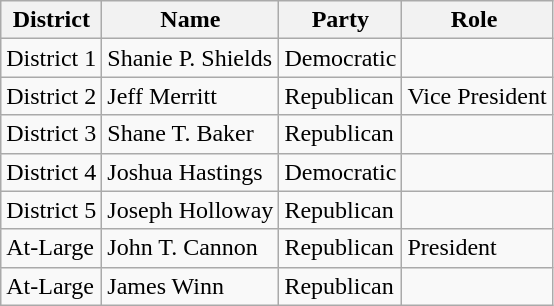<table class=wikitable>
<tr>
<th style="text-align:center; vertical-align:bottom;">District</th>
<th align=center>Name</th>
<th valign=bottom>Party</th>
<th>Role </th>
</tr>
<tr>
<td>District 1</td>
<td>Shanie P. Shields</td>
<td>Democratic</td>
<td></td>
</tr>
<tr>
<td>District 2</td>
<td>Jeff Merritt</td>
<td>Republican</td>
<td>Vice President</td>
</tr>
<tr>
<td>District 3</td>
<td>Shane T. Baker</td>
<td>Republican</td>
<td></td>
</tr>
<tr>
<td>District 4</td>
<td>Joshua Hastings</td>
<td>Democratic</td>
<td></td>
</tr>
<tr>
<td>District 5</td>
<td>Joseph Holloway</td>
<td>Republican</td>
<td></td>
</tr>
<tr>
<td>At-Large</td>
<td>John T. Cannon</td>
<td>Republican</td>
<td>President</td>
</tr>
<tr>
<td>At-Large</td>
<td>James Winn</td>
<td>Republican</td>
<td></td>
</tr>
</table>
